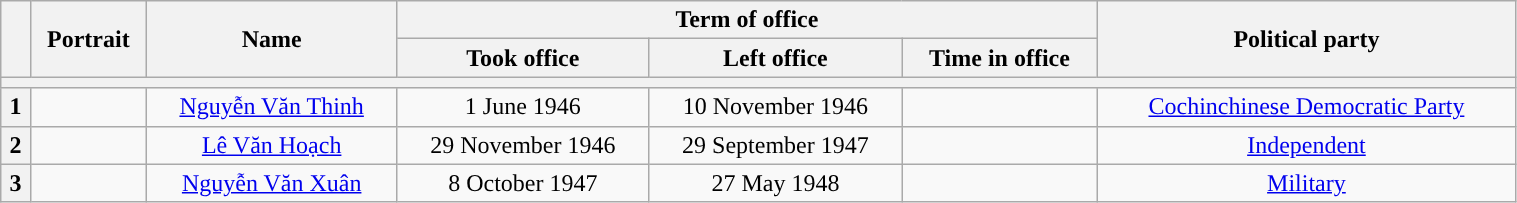<table class="wikitable" style="text-align:center; border:1px #aaf solid; width:80%;">
<tr>
<th rowspan="2"></th>
<th rowspan="2" style="width:70px;">Portrait</th>
<th rowspan="2">Name<br></th>
<th colspan="3">Term of office</th>
<th rowspan="2">Political party</th>
</tr>
<tr>
<th>Took office</th>
<th>Left office</th>
<th>Time in office</th>
</tr>
<tr>
<th colspan=7></th>
</tr>
<tr>
<th style="background:">1</th>
<td></td>
<td><a href='#'>Nguyễn Văn Thinh</a><br></td>
<td>1 June 1946</td>
<td>10 November 1946</td>
<td></td>
<td><a href='#'>Cochinchinese Democratic Party</a></td>
</tr>
<tr>
<th style="background:">2</th>
<td></td>
<td><a href='#'>Lê Văn Hoạch</a><br></td>
<td>29 November 1946</td>
<td>29 September 1947</td>
<td></td>
<td><a href='#'>Independent</a></td>
</tr>
<tr>
<th style="background:">3</th>
<td></td>
<td><a href='#'>Nguyễn Văn Xuân</a><br></td>
<td>8 October 1947</td>
<td>27 May 1948</td>
<td></td>
<td><a href='#'>Military</a></td>
</tr>
</table>
